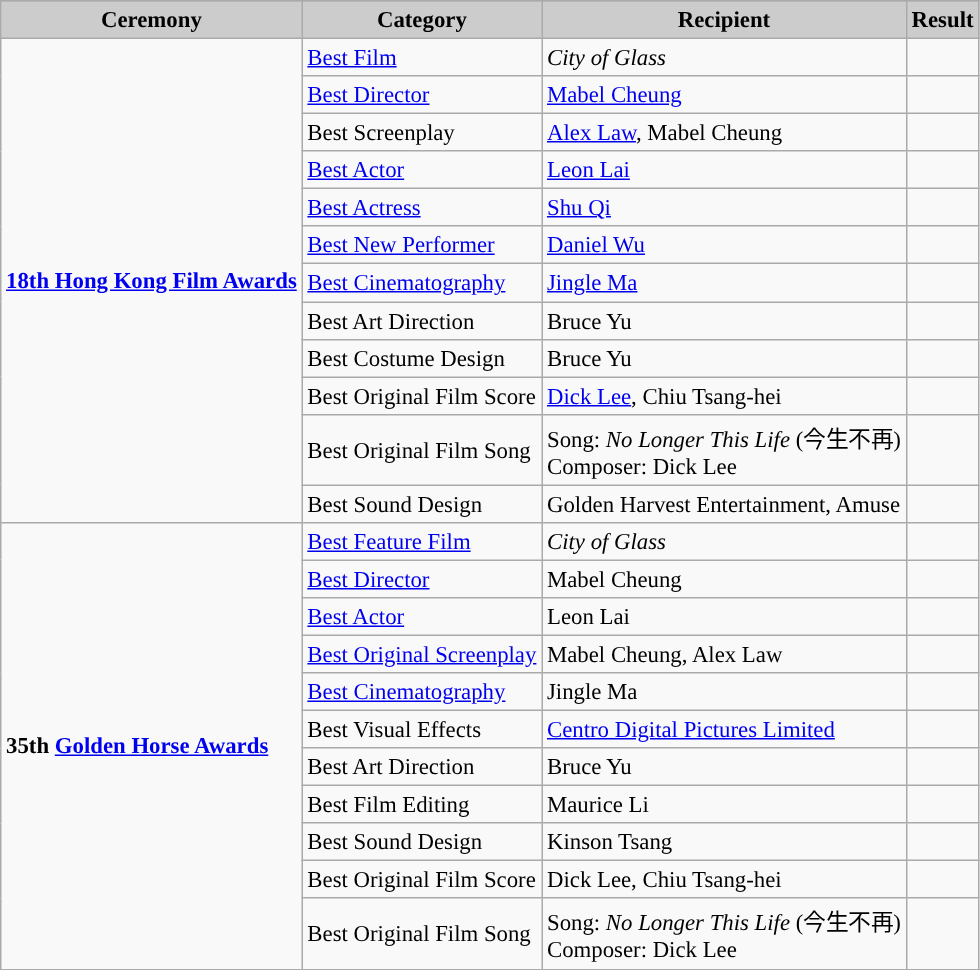<table class="wikitable" style="font-size:95%;" ;>
<tr>
</tr>
<tr style="background:#ccc; text-align:center;">
<th style="background:#ccc">Ceremony</th>
<th style="background:#ccc">Category</th>
<th style="background:#ccc">Recipient</th>
<th style="background:#ccc">Result</th>
</tr>
<tr>
<td rowspan=12><strong><a href='#'>18th Hong Kong Film Awards</a></strong></td>
<td><a href='#'>Best Film</a></td>
<td><em>City of Glass</em></td>
<td></td>
</tr>
<tr>
<td><a href='#'>Best Director</a></td>
<td><a href='#'>Mabel Cheung</a></td>
<td></td>
</tr>
<tr>
<td>Best Screenplay</td>
<td><a href='#'>Alex Law</a>, Mabel Cheung</td>
<td></td>
</tr>
<tr>
<td><a href='#'>Best Actor</a></td>
<td><a href='#'>Leon Lai</a></td>
<td></td>
</tr>
<tr>
<td><a href='#'>Best Actress</a></td>
<td><a href='#'>Shu Qi</a></td>
<td></td>
</tr>
<tr>
<td><a href='#'>Best New Performer</a></td>
<td><a href='#'>Daniel Wu</a></td>
<td></td>
</tr>
<tr>
<td><a href='#'>Best Cinematography</a></td>
<td><a href='#'>Jingle Ma</a></td>
<td></td>
</tr>
<tr>
<td>Best Art Direction</td>
<td>Bruce Yu</td>
<td></td>
</tr>
<tr>
<td>Best Costume Design</td>
<td>Bruce Yu</td>
<td></td>
</tr>
<tr>
<td>Best Original Film Score</td>
<td><a href='#'>Dick Lee</a>, Chiu Tsang-hei</td>
<td></td>
</tr>
<tr>
<td>Best Original Film Song</td>
<td>Song: <em>No Longer This Life</em> (今生不再)<br>Composer: Dick Lee</td>
<td></td>
</tr>
<tr>
<td>Best Sound Design</td>
<td>Golden Harvest Entertainment, Amuse</td>
<td></td>
</tr>
<tr>
<td rowspan=11><strong>35th <a href='#'>Golden Horse Awards</a></strong></td>
<td><a href='#'>Best Feature Film</a></td>
<td><em>City of Glass</em></td>
<td></td>
</tr>
<tr>
<td><a href='#'>Best Director</a></td>
<td>Mabel Cheung</td>
<td></td>
</tr>
<tr>
<td><a href='#'>Best Actor</a></td>
<td>Leon Lai</td>
<td></td>
</tr>
<tr>
<td><a href='#'>Best Original Screenplay</a></td>
<td>Mabel Cheung, Alex Law</td>
<td></td>
</tr>
<tr>
<td><a href='#'>Best Cinematography</a></td>
<td>Jingle Ma</td>
<td></td>
</tr>
<tr>
<td>Best Visual Effects</td>
<td><a href='#'>Centro Digital Pictures Limited</a></td>
<td></td>
</tr>
<tr>
<td>Best Art Direction</td>
<td>Bruce Yu</td>
<td></td>
</tr>
<tr>
<td>Best Film Editing</td>
<td>Maurice Li</td>
<td></td>
</tr>
<tr>
<td>Best Sound Design</td>
<td>Kinson Tsang</td>
<td></td>
</tr>
<tr>
<td>Best Original Film Score</td>
<td>Dick Lee, Chiu Tsang-hei</td>
<td></td>
</tr>
<tr>
<td>Best Original Film Song</td>
<td>Song: <em>No Longer This Life</em> (今生不再)<br>Composer: Dick Lee</td>
<td></td>
</tr>
<tr>
</tr>
</table>
